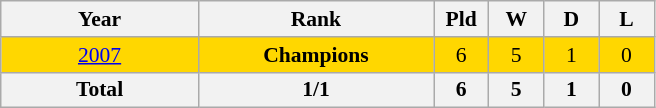<table class="wikitable" style="text-align: center;font-size:90%;">
<tr>
<th width=125>Year</th>
<th width=150>Rank</th>
<th width=30>Pld</th>
<th width=30>W</th>
<th width=30>D</th>
<th width=30>L</th>
</tr>
<tr bgcolor=gold>
<td> <a href='#'>2007</a></td>
<td><strong>Champions</strong></td>
<td>6</td>
<td>5</td>
<td>1</td>
<td>0</td>
</tr>
<tr>
<th>Total</th>
<th>1/1</th>
<th>6</th>
<th>5</th>
<th>1</th>
<th>0</th>
</tr>
</table>
